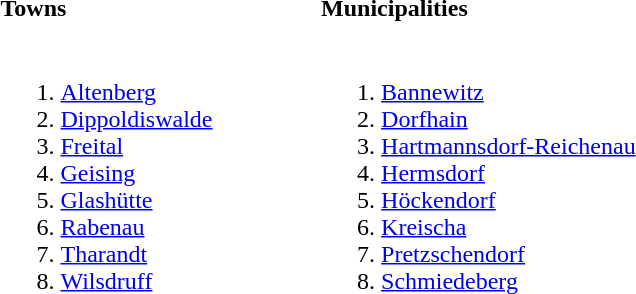<table>
<tr>
<th align=left width=50%>Towns</th>
<th align=left width=50%>Municipalities</th>
</tr>
<tr valign=top>
<td><br><ol><li><a href='#'>Altenberg</a></li><li><a href='#'>Dippoldiswalde</a></li><li><a href='#'>Freital</a></li><li><a href='#'>Geising</a></li><li><a href='#'>Glashütte</a></li><li><a href='#'>Rabenau</a></li><li><a href='#'>Tharandt</a></li><li><a href='#'>Wilsdruff</a></li></ol></td>
<td><br><ol><li><a href='#'>Bannewitz</a></li><li><a href='#'>Dorfhain</a></li><li><a href='#'>Hartmannsdorf-Reichenau</a></li><li><a href='#'>Hermsdorf</a></li><li><a href='#'>Höckendorf</a></li><li><a href='#'>Kreischa</a></li><li><a href='#'>Pretzschendorf</a></li><li><a href='#'>Schmiedeberg</a></li></ol></td>
</tr>
</table>
